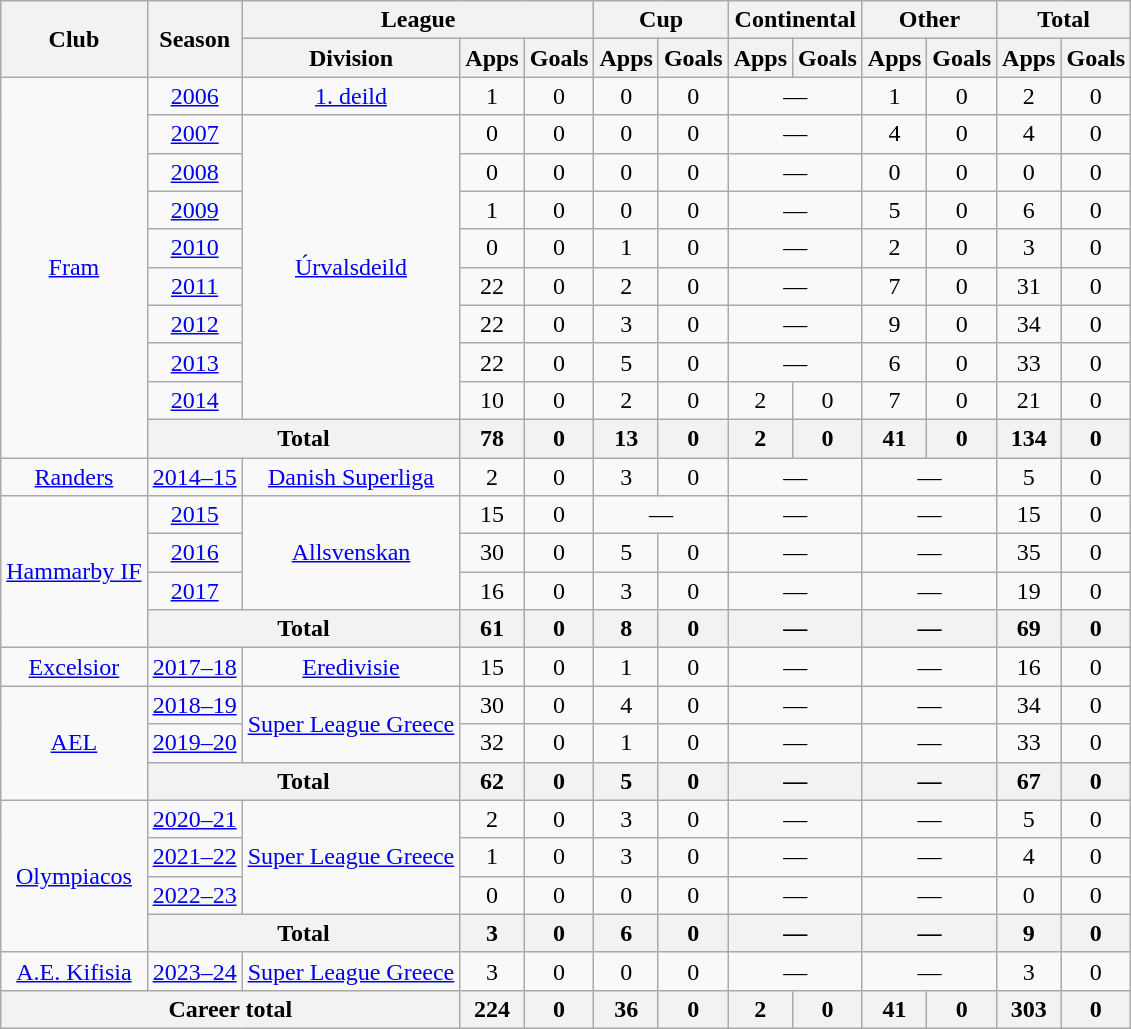<table class="wikitable" style="text-align:center">
<tr>
<th rowspan=2>Club</th>
<th rowspan=2>Season</th>
<th colspan=3>League</th>
<th colspan=2>Cup</th>
<th colspan=2>Continental</th>
<th colspan=2>Other</th>
<th colspan=2>Total</th>
</tr>
<tr>
<th>Division</th>
<th>Apps</th>
<th>Goals</th>
<th>Apps</th>
<th>Goals</th>
<th>Apps</th>
<th>Goals</th>
<th>Apps</th>
<th>Goals</th>
<th>Apps</th>
<th>Goals</th>
</tr>
<tr>
<td rowspan="10"><a href='#'>Fram</a></td>
<td><a href='#'>2006</a></td>
<td><a href='#'>1. deild</a></td>
<td>1</td>
<td>0</td>
<td>0</td>
<td>0</td>
<td colspan="2">—</td>
<td>1</td>
<td>0</td>
<td>2</td>
<td>0</td>
</tr>
<tr>
<td><a href='#'>2007</a></td>
<td rowspan="8"><a href='#'>Úrvalsdeild</a></td>
<td>0</td>
<td>0</td>
<td>0</td>
<td>0</td>
<td colspan="2">—</td>
<td>4</td>
<td>0</td>
<td>4</td>
<td>0</td>
</tr>
<tr>
<td><a href='#'>2008</a></td>
<td>0</td>
<td>0</td>
<td>0</td>
<td>0</td>
<td colspan="2">—</td>
<td>0</td>
<td>0</td>
<td>0</td>
<td>0</td>
</tr>
<tr>
<td><a href='#'>2009</a></td>
<td>1</td>
<td>0</td>
<td>0</td>
<td>0</td>
<td colspan="2">—</td>
<td>5</td>
<td>0</td>
<td>6</td>
<td>0</td>
</tr>
<tr>
<td><a href='#'>2010</a></td>
<td>0</td>
<td>0</td>
<td>1</td>
<td>0</td>
<td colspan="2">—</td>
<td>2</td>
<td>0</td>
<td>3</td>
<td>0</td>
</tr>
<tr>
<td><a href='#'>2011</a></td>
<td>22</td>
<td>0</td>
<td>2</td>
<td>0</td>
<td colspan="2">—</td>
<td>7</td>
<td>0</td>
<td>31</td>
<td>0</td>
</tr>
<tr>
<td><a href='#'>2012</a></td>
<td>22</td>
<td>0</td>
<td>3</td>
<td>0</td>
<td colspan="2">—</td>
<td>9</td>
<td>0</td>
<td>34</td>
<td>0</td>
</tr>
<tr>
<td><a href='#'>2013</a></td>
<td>22</td>
<td>0</td>
<td>5</td>
<td>0</td>
<td colspan="2">—</td>
<td>6</td>
<td>0</td>
<td>33</td>
<td>0</td>
</tr>
<tr>
<td><a href='#'>2014</a></td>
<td>10</td>
<td>0</td>
<td>2</td>
<td>0</td>
<td>2</td>
<td>0</td>
<td>7</td>
<td>0</td>
<td>21</td>
<td>0</td>
</tr>
<tr>
<th colspan="2">Total</th>
<th>78</th>
<th>0</th>
<th>13</th>
<th>0</th>
<th>2</th>
<th>0</th>
<th>41</th>
<th>0</th>
<th>134</th>
<th>0</th>
</tr>
<tr>
<td><a href='#'>Randers</a></td>
<td><a href='#'>2014–15</a></td>
<td><a href='#'>Danish Superliga</a></td>
<td>2</td>
<td>0</td>
<td>3</td>
<td>0</td>
<td colspan="2">—</td>
<td colspan="2">—</td>
<td>5</td>
<td>0</td>
</tr>
<tr>
<td rowspan=4><a href='#'>Hammarby IF</a></td>
<td><a href='#'>2015</a></td>
<td rowspan=3><a href='#'>Allsvenskan</a></td>
<td>15</td>
<td>0</td>
<td colspan="2">—</td>
<td colspan="2">—</td>
<td colspan="2">—</td>
<td>15</td>
<td>0</td>
</tr>
<tr>
<td><a href='#'>2016</a></td>
<td>30</td>
<td>0</td>
<td>5</td>
<td>0</td>
<td colspan="2">—</td>
<td colspan="2">—</td>
<td>35</td>
<td>0</td>
</tr>
<tr>
<td><a href='#'>2017</a></td>
<td>16</td>
<td>0</td>
<td>3</td>
<td>0</td>
<td colspan="2">—</td>
<td colspan="2">—</td>
<td>19</td>
<td>0</td>
</tr>
<tr>
<th colspan="2">Total</th>
<th>61</th>
<th>0</th>
<th>8</th>
<th>0</th>
<th colspan="2">—</th>
<th colspan="2">—</th>
<th>69</th>
<th>0</th>
</tr>
<tr>
<td><a href='#'>Excelsior</a></td>
<td><a href='#'>2017–18</a></td>
<td><a href='#'>Eredivisie</a></td>
<td>15</td>
<td>0</td>
<td>1</td>
<td>0</td>
<td colspan="2">—</td>
<td colspan="2">—</td>
<td>16</td>
<td>0</td>
</tr>
<tr>
<td rowspan=3><a href='#'>AEL</a></td>
<td><a href='#'>2018–19</a></td>
<td rowspan=2><a href='#'>Super League Greece</a></td>
<td>30</td>
<td>0</td>
<td>4</td>
<td>0</td>
<td colspan="2">—</td>
<td colspan="2">—</td>
<td>34</td>
<td>0</td>
</tr>
<tr>
<td><a href='#'>2019–20</a></td>
<td>32</td>
<td>0</td>
<td>1</td>
<td>0</td>
<td colspan="2">—</td>
<td colspan="2">—</td>
<td>33</td>
<td>0</td>
</tr>
<tr>
<th colspan="2">Total</th>
<th>62</th>
<th>0</th>
<th>5</th>
<th>0</th>
<th colspan="2">—</th>
<th colspan="2">—</th>
<th>67</th>
<th>0</th>
</tr>
<tr>
<td rowspan=4><a href='#'>Olympiacos</a></td>
<td><a href='#'>2020–21</a></td>
<td rowspan=3><a href='#'>Super League Greece</a></td>
<td>2</td>
<td>0</td>
<td>3</td>
<td>0</td>
<td colspan="2">—</td>
<td colspan="2">—</td>
<td>5</td>
<td>0</td>
</tr>
<tr>
<td><a href='#'>2021–22</a></td>
<td>1</td>
<td>0</td>
<td>3</td>
<td>0</td>
<td colspan="2">—</td>
<td colspan="2">—</td>
<td>4</td>
<td>0</td>
</tr>
<tr>
<td><a href='#'>2022–23</a></td>
<td>0</td>
<td>0</td>
<td>0</td>
<td>0</td>
<td colspan="2">—</td>
<td colspan="2">—</td>
<td>0</td>
<td>0</td>
</tr>
<tr>
<th colspan="2">Total</th>
<th>3</th>
<th>0</th>
<th>6</th>
<th>0</th>
<th colspan="2">—</th>
<th colspan="2">—</th>
<th>9</th>
<th>0</th>
</tr>
<tr>
<td><a href='#'>A.E. Kifisia</a></td>
<td><a href='#'>2023–24</a></td>
<td><a href='#'>Super League Greece</a></td>
<td>3</td>
<td>0</td>
<td>0</td>
<td>0</td>
<td colspan="2">—</td>
<td colspan="2">—</td>
<td>3</td>
<td>0</td>
</tr>
<tr>
<th colspan="3">Career total</th>
<th>224</th>
<th>0</th>
<th>36</th>
<th>0</th>
<th>2</th>
<th>0</th>
<th>41</th>
<th>0</th>
<th>303</th>
<th>0</th>
</tr>
</table>
